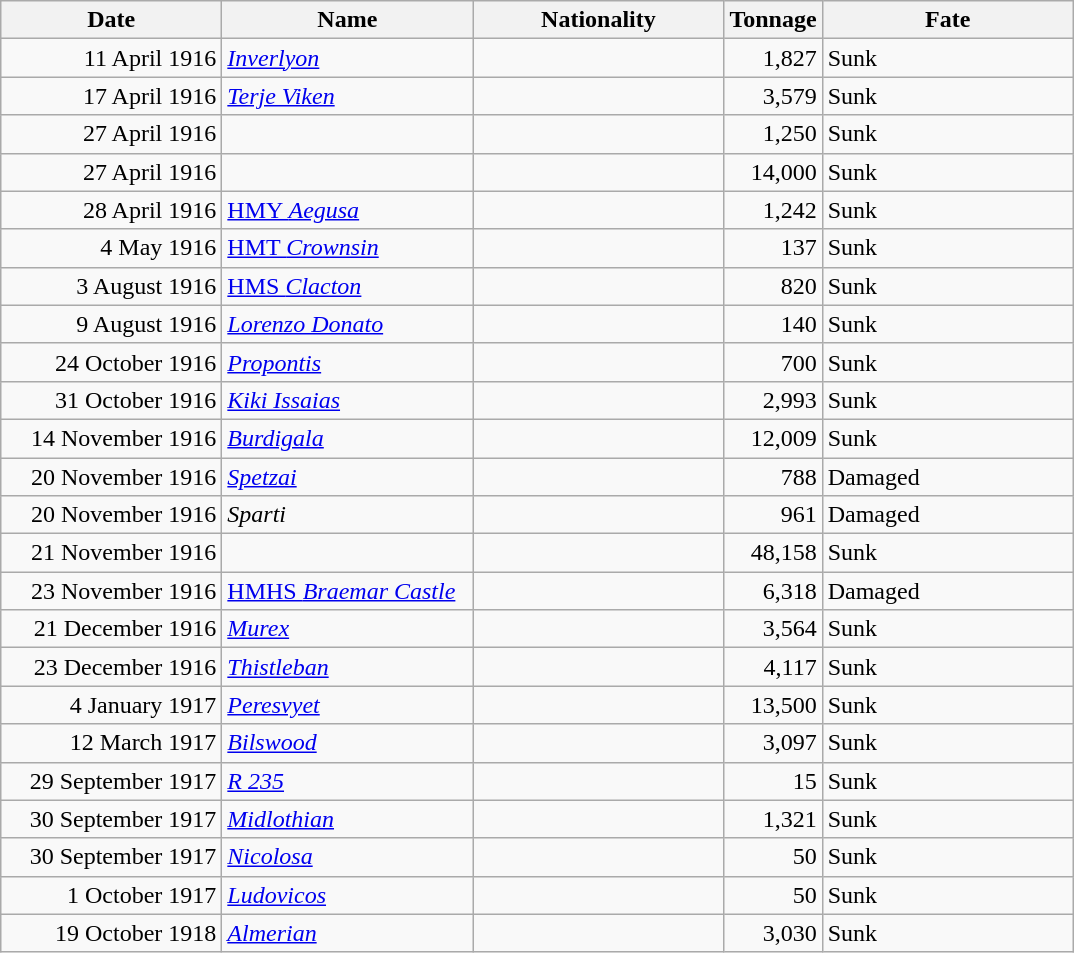<table class="wikitable sortable">
<tr>
<th width="140px">Date</th>
<th width="160px">Name</th>
<th width="160px">Nationality</th>
<th width="25px">Tonnage</th>
<th width="160px">Fate</th>
</tr>
<tr>
<td align="right">11 April 1916</td>
<td align="left"><a href='#'><em>Inverlyon</em></a></td>
<td align="left"></td>
<td align="right">1,827</td>
<td align="left">Sunk</td>
</tr>
<tr>
<td align="right">17 April 1916</td>
<td align="left"><a href='#'><em>Terje Viken</em></a></td>
<td align="left"></td>
<td align="right">3,579</td>
<td align="left">Sunk</td>
</tr>
<tr>
<td align="right">27 April 1916</td>
<td align="left"></td>
<td align="left"></td>
<td align="right">1,250</td>
<td align="left">Sunk</td>
</tr>
<tr>
<td align="right">27 April 1916</td>
<td align="left"></td>
<td align="left"></td>
<td align="right">14,000</td>
<td align="left">Sunk</td>
</tr>
<tr>
<td align="right">28 April 1916</td>
<td align="left"><a href='#'>HMY <em>Aegusa</em></a></td>
<td align="left"></td>
<td align="right">1,242</td>
<td align="left">Sunk</td>
</tr>
<tr>
<td align="right">4 May 1916</td>
<td align="left"><a href='#'>HMT <em>Crownsin</em></a></td>
<td align="left"></td>
<td align="right">137</td>
<td align="left">Sunk</td>
</tr>
<tr>
<td align="right">3 August 1916</td>
<td align="left"><a href='#'>HMS <em>Clacton</em></a></td>
<td align="left"></td>
<td align="right">820</td>
<td align="left">Sunk</td>
</tr>
<tr>
<td align="right">9 August 1916</td>
<td align="left"><a href='#'><em>Lorenzo Donato</em></a></td>
<td align="left"></td>
<td align="right">140</td>
<td align="left">Sunk</td>
</tr>
<tr>
<td align="right">24 October 1916</td>
<td align="left"><a href='#'><em>Propontis</em></a></td>
<td align="left"></td>
<td align="right">700</td>
<td align="left">Sunk</td>
</tr>
<tr>
<td align="right">31 October 1916</td>
<td align="left"><a href='#'><em>Kiki Issaias</em></a></td>
<td align="left"></td>
<td align="right">2,993</td>
<td align="left">Sunk</td>
</tr>
<tr>
<td align="right">14 November 1916</td>
<td align="left"><a href='#'><em>Burdigala</em></a></td>
<td align="left"></td>
<td align="right">12,009</td>
<td align="left">Sunk</td>
</tr>
<tr>
<td align="right">20 November 1916</td>
<td align="left"><a href='#'><em>Spetzai</em></a></td>
<td align="left"></td>
<td align="right">788</td>
<td align="left">Damaged</td>
</tr>
<tr>
<td align="right">20 November 1916</td>
<td align="left"><em>Sparti</em></td>
<td align="left"></td>
<td align="right">961</td>
<td align="left">Damaged</td>
</tr>
<tr>
<td align="right">21 November 1916</td>
<td align="left"></td>
<td align="left"> </td>
<td align="right">48,158</td>
<td align="left">Sunk</td>
</tr>
<tr>
<td align="right">23 November 1916</td>
<td align="left"><a href='#'>HMHS <em>Braemar Castle</em></a></td>
<td align="left"></td>
<td align="right">6,318</td>
<td align="left">Damaged</td>
</tr>
<tr>
<td align="right">21 December 1916</td>
<td align="left"><a href='#'><em>Murex</em></a></td>
<td align="left"></td>
<td align="right">3,564</td>
<td align="left">Sunk</td>
</tr>
<tr>
<td align="right">23 December 1916</td>
<td align="left"><a href='#'><em>Thistleban</em></a></td>
<td align="left"></td>
<td align="right">4,117</td>
<td align="left">Sunk</td>
</tr>
<tr>
<td align="right">4 January 1917</td>
<td align="left"><a href='#'><em>Peresvyet</em></a></td>
<td align="left"></td>
<td align="right">13,500</td>
<td align="left">Sunk</td>
</tr>
<tr>
<td align="right">12 March 1917</td>
<td align="left"><a href='#'><em>Bilswood</em></a></td>
<td align="left"></td>
<td align="right">3,097</td>
<td align="left">Sunk</td>
</tr>
<tr>
<td align="right">29 September 1917</td>
<td align="left"><a href='#'><em>R 235</em></a></td>
<td align="left"></td>
<td align="right">15</td>
<td align="left">Sunk</td>
</tr>
<tr>
<td align="right">30 September 1917</td>
<td align="left"><a href='#'><em>Midlothian</em></a></td>
<td align="left"></td>
<td align="right">1,321</td>
<td align="left">Sunk</td>
</tr>
<tr>
<td align="right">30 September 1917</td>
<td align="left"><a href='#'><em>Nicolosa</em></a></td>
<td align="left"></td>
<td align="right">50</td>
<td align="left">Sunk</td>
</tr>
<tr>
<td align="right">1 October 1917</td>
<td align="left"><a href='#'><em>Ludovicos</em></a></td>
<td align="left"></td>
<td align="right">50</td>
<td align="left">Sunk</td>
</tr>
<tr>
<td align="right">19 October 1918</td>
<td align="left"><a href='#'><em>Almerian</em></a></td>
<td align="left"></td>
<td align="right">3,030</td>
<td align="left">Sunk</td>
</tr>
</table>
